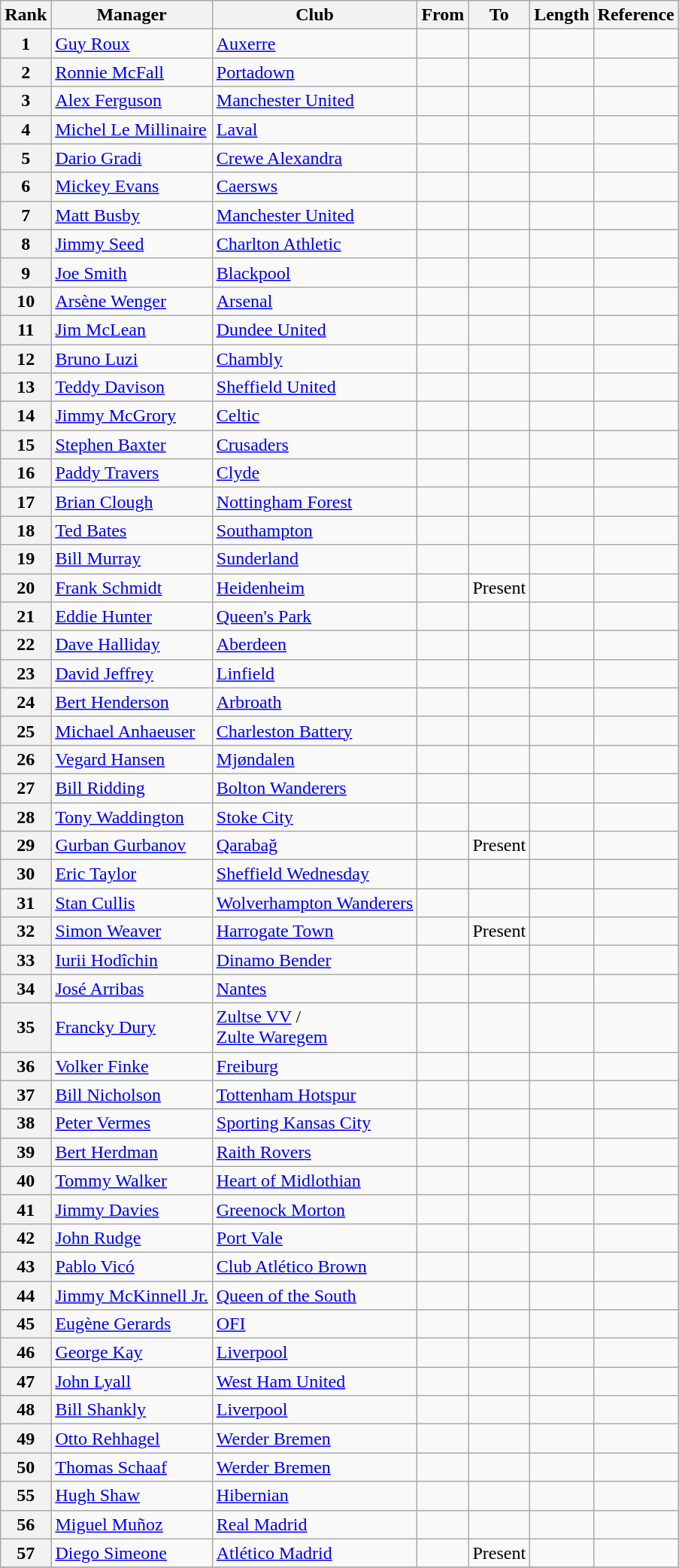<table class="wikitable sortable mw-collapsible">
<tr>
<th data-sort-type="number">Rank</th>
<th>Manager</th>
<th>Club</th>
<th>From</th>
<th>To</th>
<th>Length</th>
<th class="unsortable">Reference</th>
</tr>
<tr>
<th>1</th>
<td> <a href='#'>Guy Roux</a></td>
<td> <a href='#'>Auxerre</a></td>
<td></td>
<td></td>
<td></td>
<td></td>
</tr>
<tr>
<th>2</th>
<td> <a href='#'>Ronnie McFall</a></td>
<td> <a href='#'>Portadown</a></td>
<td></td>
<td></td>
<td></td>
<td></td>
</tr>
<tr>
<th>3</th>
<td> <a href='#'>Alex Ferguson</a></td>
<td> <a href='#'>Manchester United</a></td>
<td></td>
<td></td>
<td></td>
<td></td>
</tr>
<tr>
<th>4</th>
<td> <a href='#'>Michel Le Millinaire</a></td>
<td> <a href='#'>Laval</a></td>
<td></td>
<td></td>
<td></td>
<td></td>
</tr>
<tr>
<th>5</th>
<td> <a href='#'>Dario Gradi</a></td>
<td> <a href='#'>Crewe Alexandra</a></td>
<td></td>
<td></td>
<td></td>
<td></td>
</tr>
<tr>
<th>6</th>
<td> <a href='#'>Mickey Evans</a></td>
<td> <a href='#'>Caersws</a></td>
<td></td>
<td></td>
<td></td>
<td></td>
</tr>
<tr>
<th>7</th>
<td> <a href='#'>Matt Busby</a></td>
<td> <a href='#'>Manchester United</a></td>
<td></td>
<td></td>
<td></td>
<td></td>
</tr>
<tr>
<th>8</th>
<td> <a href='#'>Jimmy Seed</a></td>
<td> <a href='#'>Charlton Athletic</a></td>
<td></td>
<td></td>
<td></td>
<td></td>
</tr>
<tr>
<th>9</th>
<td> <a href='#'>Joe Smith</a></td>
<td> <a href='#'>Blackpool</a></td>
<td></td>
<td></td>
<td></td>
<td></td>
</tr>
<tr>
<th>10</th>
<td> <a href='#'>Arsène Wenger</a></td>
<td> <a href='#'>Arsenal</a></td>
<td></td>
<td></td>
<td></td>
<td></td>
</tr>
<tr>
<th>11</th>
<td> <a href='#'>Jim McLean</a></td>
<td> <a href='#'>Dundee United</a></td>
<td></td>
<td></td>
<td></td>
<td></td>
</tr>
<tr>
<th>12</th>
<td> <a href='#'>Bruno Luzi</a></td>
<td> <a href='#'>Chambly</a></td>
<td></td>
<td></td>
<td></td>
<td></td>
</tr>
<tr>
<th>13</th>
<td> <a href='#'>Teddy Davison</a></td>
<td> <a href='#'>Sheffield United</a></td>
<td></td>
<td></td>
<td></td>
<td></td>
</tr>
<tr>
<th>14</th>
<td> <a href='#'>Jimmy McGrory</a></td>
<td> <a href='#'>Celtic</a></td>
<td></td>
<td></td>
<td></td>
<td></td>
</tr>
<tr>
<th>15</th>
<td> <a href='#'>Stephen Baxter</a></td>
<td> <a href='#'>Crusaders</a></td>
<td></td>
<td></td>
<td></td>
<td></td>
</tr>
<tr>
<th>16</th>
<td> <a href='#'>Paddy Travers</a></td>
<td> <a href='#'>Clyde</a></td>
<td></td>
<td></td>
<td></td>
<td></td>
</tr>
<tr>
<th>17</th>
<td> <a href='#'>Brian Clough</a></td>
<td> <a href='#'>Nottingham Forest</a></td>
<td></td>
<td></td>
<td></td>
<td></td>
</tr>
<tr>
<th>18</th>
<td> <a href='#'>Ted Bates</a></td>
<td> <a href='#'>Southampton</a></td>
<td></td>
<td></td>
<td></td>
<td></td>
</tr>
<tr>
<th>19</th>
<td> <a href='#'>Bill Murray</a></td>
<td> <a href='#'>Sunderland</a></td>
<td></td>
<td></td>
<td></td>
<td></td>
</tr>
<tr>
<th>20</th>
<td> <a href='#'>Frank Schmidt</a></td>
<td> <a href='#'>Heidenheim</a></td>
<td></td>
<td>Present</td>
<td></td>
<td></td>
</tr>
<tr>
<th>21</th>
<td> <a href='#'>Eddie Hunter</a></td>
<td> <a href='#'>Queen's Park</a></td>
<td></td>
<td></td>
<td></td>
<td></td>
</tr>
<tr>
<th>22</th>
<td> <a href='#'>Dave Halliday</a></td>
<td> <a href='#'>Aberdeen</a></td>
<td></td>
<td></td>
<td></td>
<td></td>
</tr>
<tr>
<th>23</th>
<td> <a href='#'>David Jeffrey</a></td>
<td> <a href='#'>Linfield</a></td>
<td></td>
<td></td>
<td></td>
<td></td>
</tr>
<tr>
<th>24</th>
<td> <a href='#'>Bert Henderson</a></td>
<td> <a href='#'>Arbroath</a></td>
<td></td>
<td></td>
<td></td>
<td></td>
</tr>
<tr>
<th>25</th>
<td> <a href='#'>Michael Anhaeuser</a></td>
<td> <a href='#'>Charleston Battery</a></td>
<td></td>
<td></td>
<td></td>
<td></td>
</tr>
<tr>
<th>26</th>
<td> <a href='#'>Vegard Hansen</a></td>
<td> <a href='#'>Mjøndalen</a></td>
<td></td>
<td></td>
<td></td>
<td></td>
</tr>
<tr>
<th>27</th>
<td> <a href='#'>Bill Ridding</a></td>
<td> <a href='#'>Bolton Wanderers</a></td>
<td></td>
<td></td>
<td></td>
<td></td>
</tr>
<tr>
<th>28</th>
<td> <a href='#'>Tony Waddington</a></td>
<td> <a href='#'>Stoke City</a></td>
<td></td>
<td></td>
<td></td>
<td></td>
</tr>
<tr>
<th>29</th>
<td> <a href='#'>Gurban Gurbanov</a></td>
<td> <a href='#'>Qarabağ</a></td>
<td></td>
<td>Present</td>
<td></td>
<td></td>
</tr>
<tr>
<th>30</th>
<td> <a href='#'>Eric Taylor</a></td>
<td> <a href='#'>Sheffield Wednesday</a></td>
<td></td>
<td></td>
<td></td>
<td></td>
</tr>
<tr>
<th>31</th>
<td> <a href='#'>Stan Cullis</a></td>
<td> <a href='#'>Wolverhampton Wanderers</a></td>
<td></td>
<td></td>
<td></td>
<td></td>
</tr>
<tr>
<th>32</th>
<td> <a href='#'>Simon Weaver</a></td>
<td> <a href='#'>Harrogate Town</a></td>
<td></td>
<td>Present</td>
<td></td>
<td></td>
</tr>
<tr>
<th>33</th>
<td> <a href='#'>Iurii Hodîchin</a></td>
<td> <a href='#'>Dinamo Bender</a></td>
<td></td>
<td></td>
<td></td>
<td></td>
</tr>
<tr>
<th>34</th>
<td> <a href='#'>José Arribas</a></td>
<td> <a href='#'>Nantes</a></td>
<td></td>
<td></td>
<td></td>
<td></td>
</tr>
<tr>
<th>35</th>
<td> <a href='#'>Francky Dury</a></td>
<td> <a href='#'>Zultse VV</a> /<br><a href='#'>Zulte Waregem</a></td>
<td></td>
<td></td>
<td></td>
<td></td>
</tr>
<tr>
<th>36</th>
<td> <a href='#'>Volker Finke</a></td>
<td> <a href='#'>Freiburg</a></td>
<td></td>
<td></td>
<td></td>
<td></td>
</tr>
<tr>
<th>37</th>
<td> <a href='#'>Bill Nicholson</a></td>
<td> <a href='#'>Tottenham Hotspur</a></td>
<td></td>
<td></td>
<td></td>
<td></td>
</tr>
<tr>
<th>38</th>
<td> <a href='#'>Peter Vermes</a></td>
<td> <a href='#'>Sporting Kansas City</a></td>
<td></td>
<td></td>
<td></td>
<td></td>
</tr>
<tr>
<th>39</th>
<td> <a href='#'>Bert Herdman</a></td>
<td> <a href='#'>Raith Rovers</a></td>
<td></td>
<td></td>
<td></td>
<td></td>
</tr>
<tr>
<th>40</th>
<td> <a href='#'>Tommy Walker</a></td>
<td> <a href='#'>Heart of Midlothian</a></td>
<td></td>
<td></td>
<td></td>
<td></td>
</tr>
<tr>
<th>41</th>
<td> <a href='#'>Jimmy Davies</a></td>
<td> <a href='#'>Greenock Morton</a></td>
<td></td>
<td></td>
<td></td>
<td></td>
</tr>
<tr>
<th>42</th>
<td> <a href='#'>John Rudge</a></td>
<td> <a href='#'>Port Vale</a></td>
<td></td>
<td></td>
<td></td>
<td></td>
</tr>
<tr>
<th>43</th>
<td> <a href='#'>Pablo Vicó</a></td>
<td> <a href='#'>Club Atlético Brown</a></td>
<td></td>
<td></td>
<td></td>
<td></td>
</tr>
<tr>
<th>44</th>
<td> <a href='#'>Jimmy McKinnell Jr.</a></td>
<td> <a href='#'>Queen of the South</a></td>
<td></td>
<td></td>
<td></td>
<td></td>
</tr>
<tr>
<th>45</th>
<td> <a href='#'>Eugène Gerards</a></td>
<td> <a href='#'>OFI</a></td>
<td></td>
<td></td>
<td></td>
<td></td>
</tr>
<tr>
<th>46</th>
<td> <a href='#'>George Kay</a></td>
<td> <a href='#'>Liverpool</a></td>
<td></td>
<td></td>
<td></td>
<td></td>
</tr>
<tr>
<th>47</th>
<td> <a href='#'>John Lyall</a></td>
<td> <a href='#'>West Ham United</a></td>
<td></td>
<td></td>
<td></td>
<td></td>
</tr>
<tr>
<th>48</th>
<td> <a href='#'>Bill Shankly</a></td>
<td> <a href='#'>Liverpool</a></td>
<td></td>
<td></td>
<td></td>
<td></td>
</tr>
<tr>
<th>49</th>
<td> <a href='#'>Otto Rehhagel</a></td>
<td> <a href='#'>Werder Bremen</a></td>
<td></td>
<td></td>
<td></td>
<td></td>
</tr>
<tr>
<th>50</th>
<td> <a href='#'>Thomas Schaaf</a></td>
<td> <a href='#'>Werder Bremen</a></td>
<td></td>
<td></td>
<td></td>
<td></td>
</tr>
<tr>
<th>55</th>
<td> <a href='#'>Hugh Shaw</a></td>
<td> <a href='#'>Hibernian</a></td>
<td></td>
<td></td>
<td></td>
<td></td>
</tr>
<tr>
<th>56</th>
<td> <a href='#'>Miguel Muñoz</a></td>
<td> <a href='#'>Real Madrid</a></td>
<td></td>
<td></td>
<td></td>
<td></td>
</tr>
<tr>
<th>57</th>
<td> <a href='#'>Diego Simeone</a></td>
<td> <a href='#'>Atlético Madrid</a></td>
<td></td>
<td>Present</td>
<td></td>
<td></td>
</tr>
<tr>
</tr>
</table>
